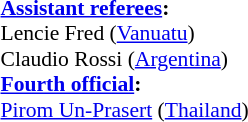<table width=100% style="font-size: 90%">
<tr>
<td><br><strong><a href='#'>Assistant referees</a>:</strong>
<br> Lencie Fred (<a href='#'>Vanuatu</a>)
<br> Claudio Rossi (<a href='#'>Argentina</a>)
<br><strong><a href='#'>Fourth official</a>:</strong>
<br><a href='#'>Pirom Un-Prasert</a> (<a href='#'>Thailand</a>)</td>
</tr>
</table>
